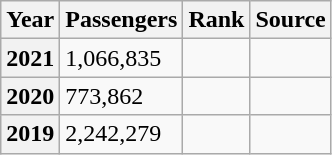<table class="wikitable sortable">
<tr>
<th>Year</th>
<th>Passengers</th>
<th>Rank</th>
<th>Source</th>
</tr>
<tr>
<th>2021</th>
<td>1,066,835 </td>
<td></td>
<td></td>
</tr>
<tr>
<th>2020</th>
<td>773,862 </td>
<td></td>
<td></td>
</tr>
<tr>
<th>2019</th>
<td>2,242,279</td>
<td></td>
<td></td>
</tr>
</table>
